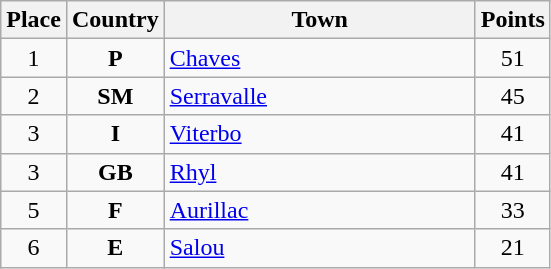<table class="wikitable" style="text-align;">
<tr>
<th width="25">Place</th>
<th width="25">Country</th>
<th width="200">Town</th>
<th width="25">Points</th>
</tr>
<tr>
<td align="center">1</td>
<td align="center"><strong>P</strong></td>
<td align="left"><a href='#'>Chaves</a></td>
<td align="center">51</td>
</tr>
<tr>
<td align="center">2</td>
<td align="center"><strong>SM</strong></td>
<td align="left"><a href='#'>Serravalle</a></td>
<td align="center">45</td>
</tr>
<tr>
<td align="center">3</td>
<td align="center"><strong>I</strong></td>
<td align="left"><a href='#'>Viterbo</a></td>
<td align="center">41</td>
</tr>
<tr>
<td align="center">3</td>
<td align="center"><strong>GB</strong></td>
<td align="left"><a href='#'>Rhyl</a></td>
<td align="center">41</td>
</tr>
<tr>
<td align="center">5</td>
<td align="center"><strong>F</strong></td>
<td align="left"><a href='#'>Aurillac</a></td>
<td align="center">33</td>
</tr>
<tr>
<td align="center">6</td>
<td align="center"><strong>E</strong></td>
<td align="left"><a href='#'>Salou</a></td>
<td align="center">21</td>
</tr>
</table>
